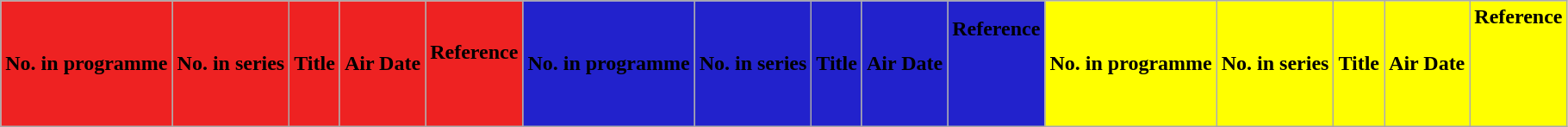<table class="wikitable">
<tr>
<th scope="col" style="background-color: #EE2222">No. in programme</th>
<th scope="col" style="background-color: #EE2222">No. in series</th>
<th scope="col" style="background-color: #EE2222">Title</th>
<th scope="col" style="background-color: #EE2222">Air Date</th>
<th scope="col" style="background-color: #EE2222">Reference<br>

<br></th>
<th scope="col" style="background-color: #2222CC">No. in programme</th>
<th scope="col" style="background-color: #2222CC">No. in series</th>
<th scope="col" style="background-color: #2222CC">Title</th>
<th scope="col" style="background-color: #2222CC">Air Date</th>
<th scope="col" style="background-color: #2222CC">Reference<br><br><br><br></th>
<th scope="col" style="background-color:#FFFF00">No. in programme</th>
<th scope="col" style="background-color:#FFFF00">No. in series</th>
<th scope="col" style="background-color:#FFFF00">Title</th>
<th scope="col" style="background-color:#FFFF00">Air Date</th>
<th scope="col" style="background-color:#FFFF00">Reference<br>
<br><br><br><br></th>
</tr>
</table>
